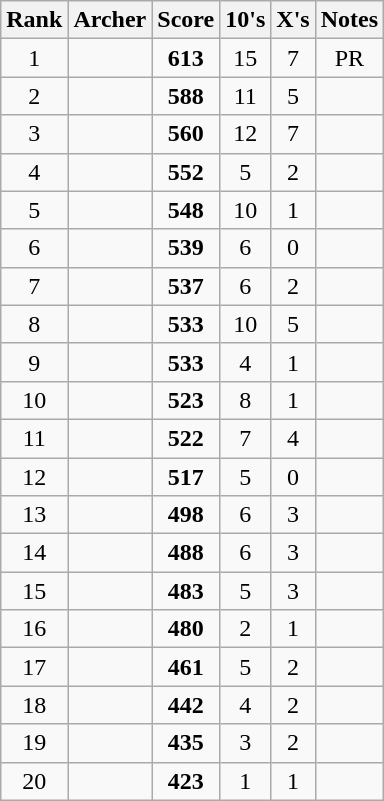<table class="wikitable sortable" style="text-align:center">
<tr>
<th>Rank</th>
<th>Archer</th>
<th>Score</th>
<th>10's</th>
<th>X's</th>
<th class="unsortable">Notes</th>
</tr>
<tr>
<td>1</td>
<td align=left></td>
<td><strong>613</strong></td>
<td>15</td>
<td>7</td>
<td>PR</td>
</tr>
<tr>
<td>2</td>
<td align=left></td>
<td><strong>588</strong></td>
<td>11</td>
<td>5</td>
<td></td>
</tr>
<tr>
<td>3</td>
<td align=left></td>
<td><strong>560</strong></td>
<td>12</td>
<td>7</td>
<td></td>
</tr>
<tr>
<td>4</td>
<td align=left></td>
<td><strong>552</strong></td>
<td>5</td>
<td>2</td>
<td></td>
</tr>
<tr>
<td>5</td>
<td align=left></td>
<td><strong>548</strong></td>
<td>10</td>
<td>1</td>
<td></td>
</tr>
<tr>
<td>6</td>
<td align=left></td>
<td><strong>539</strong></td>
<td>6</td>
<td>0</td>
<td></td>
</tr>
<tr>
<td>7</td>
<td align=left></td>
<td><strong>537</strong></td>
<td>6</td>
<td>2</td>
<td></td>
</tr>
<tr>
<td>8</td>
<td align=left></td>
<td><strong>533</strong></td>
<td>10</td>
<td>5</td>
<td></td>
</tr>
<tr>
<td>9</td>
<td align=left></td>
<td><strong>533</strong></td>
<td>4</td>
<td>1</td>
<td></td>
</tr>
<tr>
<td>10</td>
<td align=left></td>
<td><strong>523</strong></td>
<td>8</td>
<td>1</td>
<td></td>
</tr>
<tr>
<td>11</td>
<td align=left></td>
<td><strong>522</strong></td>
<td>7</td>
<td>4</td>
<td></td>
</tr>
<tr>
<td>12</td>
<td align=left></td>
<td><strong>517</strong></td>
<td>5</td>
<td>0</td>
<td></td>
</tr>
<tr>
<td>13</td>
<td align=left></td>
<td><strong>498</strong></td>
<td>6</td>
<td>3</td>
<td></td>
</tr>
<tr>
<td>14</td>
<td align=left></td>
<td><strong>488</strong></td>
<td>6</td>
<td>3</td>
<td></td>
</tr>
<tr>
<td>15</td>
<td align=left></td>
<td><strong>483</strong></td>
<td>5</td>
<td>3</td>
<td></td>
</tr>
<tr>
<td>16</td>
<td align=left></td>
<td><strong>480</strong></td>
<td>2</td>
<td>1</td>
<td></td>
</tr>
<tr>
<td>17</td>
<td align=left></td>
<td><strong>461</strong></td>
<td>5</td>
<td>2</td>
<td></td>
</tr>
<tr>
<td>18</td>
<td align=left></td>
<td><strong>442</strong></td>
<td>4</td>
<td>2</td>
<td></td>
</tr>
<tr>
<td>19</td>
<td align=left></td>
<td><strong>435</strong></td>
<td>3</td>
<td>2</td>
<td></td>
</tr>
<tr>
<td>20</td>
<td align=left></td>
<td><strong>423</strong></td>
<td>1</td>
<td>1</td>
<td></td>
</tr>
</table>
